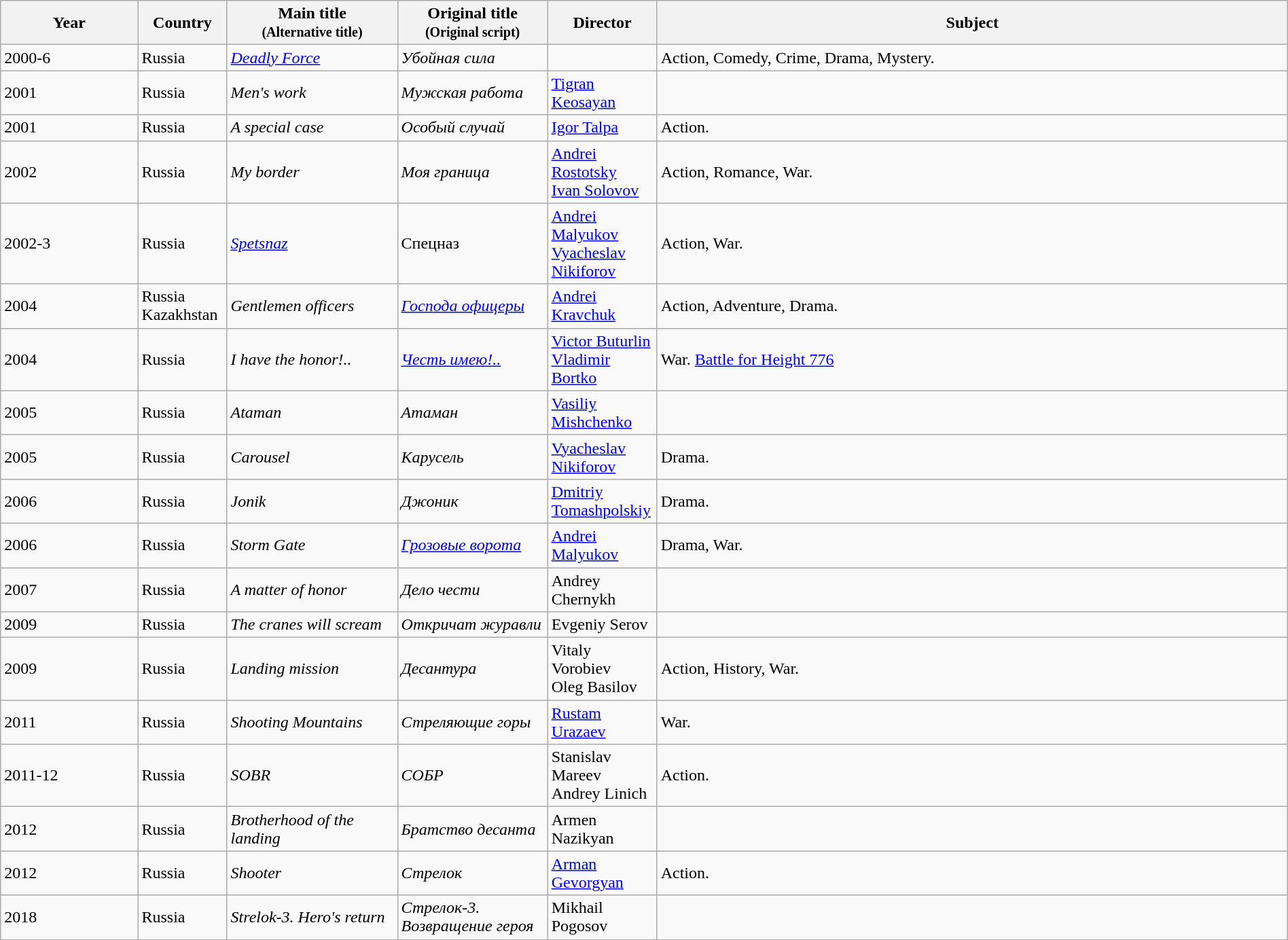<table class="wikitable sortable" style="width:100%;">
<tr>
<th>Year</th>
<th width= 80>Country</th>
<th class="unsortable" style="width:160px;">Main title<br><small>(Alternative title)</small></th>
<th class="unsortable" style="width:140px;">Original title<br><small>(Original script)</small></th>
<th width=100>Director</th>
<th class="unsortable">Subject</th>
</tr>
<tr>
<td>2000-6</td>
<td>Russia</td>
<td><em><a href='#'>Deadly Force</a></em></td>
<td><em>Убойная сила</em></td>
<td></td>
<td>Action, Comedy, Crime, Drama, Mystery.</td>
</tr>
<tr>
<td>2001</td>
<td>Russia</td>
<td><em>Men's work</em></td>
<td><em>Мужская работа</em></td>
<td><a href='#'>Tigran Keosayan</a></td>
<td></td>
</tr>
<tr>
<td>2001</td>
<td>Russia</td>
<td><em>A special case</em></td>
<td><em>Особый случай</em></td>
<td><a href='#'>Igor Talpa</a></td>
<td>Action.</td>
</tr>
<tr>
<td>2002</td>
<td>Russia</td>
<td><em>My border</em></td>
<td><em>Моя граница</em></td>
<td><a href='#'>Andrei Rostotsky</a><br><a href='#'>Ivan Solovov</a></td>
<td>Action, Romance, War.</td>
</tr>
<tr>
<td>2002-3</td>
<td>Russia</td>
<td><em><a href='#'>Spetsnaz</a></em></td>
<td>Спецназ</td>
<td><a href='#'>Andrei Malyukov</a><br><a href='#'>Vyacheslav Nikiforov</a></td>
<td>Action, War.</td>
</tr>
<tr>
<td>2004</td>
<td>Russia<br>Kazakhstan</td>
<td><em>Gentlemen officers</em></td>
<td><em><a href='#'>Господа офицеры</a></em></td>
<td><a href='#'>Andrei Kravchuk</a></td>
<td>Action, Adventure, Drama.</td>
</tr>
<tr>
<td>2004</td>
<td>Russia</td>
<td><em>I have the honor!..</em></td>
<td><em><a href='#'>Честь имею!..</a></em></td>
<td><a href='#'>Victor Buturlin</a><br><a href='#'>Vladimir Bortko</a></td>
<td>War. <a href='#'>Battle for Height 776</a></td>
</tr>
<tr>
<td>2005</td>
<td>Russia</td>
<td><em>Ataman</em></td>
<td><em>Атаман</em></td>
<td><a href='#'>Vasiliy Mishchenko</a></td>
<td></td>
</tr>
<tr>
<td>2005</td>
<td>Russia</td>
<td><em>Carousel</em></td>
<td><em>Карусель</em></td>
<td><a href='#'>Vyacheslav Nikiforov</a></td>
<td>Drama.</td>
</tr>
<tr>
<td>2006</td>
<td>Russia</td>
<td><em>Jonik</em></td>
<td><em>Джоник</em></td>
<td><a href='#'>Dmitriy Tomashpolskiy</a></td>
<td>Drama.</td>
</tr>
<tr>
<td>2006</td>
<td>Russia</td>
<td><em>Storm Gate</em></td>
<td><em><a href='#'>Грозовые ворота</a></em></td>
<td><a href='#'>Andrei Malyukov</a></td>
<td>Drama, War.</td>
</tr>
<tr>
<td>2007</td>
<td>Russia</td>
<td><em>A matter of honor</em></td>
<td><em>Дело чести</em></td>
<td>Andrey Chernykh</td>
<td></td>
</tr>
<tr>
<td>2009</td>
<td>Russia</td>
<td><em>The cranes will scream</em></td>
<td><em>Откричат журавли</em></td>
<td>Evgeniy Serov</td>
<td></td>
</tr>
<tr>
<td>2009</td>
<td>Russia</td>
<td><em>Landing mission</em></td>
<td><em>Десантура</em></td>
<td>Vitaly Vorobiev<br>Oleg Basilov</td>
<td>Action, History, War.</td>
</tr>
<tr>
<td>2011</td>
<td>Russia</td>
<td><em>Shooting Mountains</em></td>
<td><em>Стреляющие горы</em></td>
<td><a href='#'>Rustam Urazaev</a></td>
<td>War.</td>
</tr>
<tr>
<td>2011-12</td>
<td>Russia</td>
<td><em>SOBR</em></td>
<td><em>СОБР</em></td>
<td>Stanislav Mareev<br>Andrey Linich</td>
<td>Action.</td>
</tr>
<tr>
<td>2012</td>
<td>Russia</td>
<td><em>Brotherhood of the landing</em></td>
<td><em>Братство десанта</em></td>
<td>Armen Nazikyan</td>
<td></td>
</tr>
<tr>
<td>2012</td>
<td>Russia</td>
<td><em>Shooter</em></td>
<td><em>Стрелок</em></td>
<td><a href='#'>Arman Gevorgyan</a></td>
<td>Action.</td>
</tr>
<tr>
<td>2018</td>
<td>Russia</td>
<td><em>Strelok-3. Hero's return</em></td>
<td><em>Стрелок-3. Возвращение героя</em></td>
<td>Mikhail Pogosov</td>
<td></td>
</tr>
</table>
